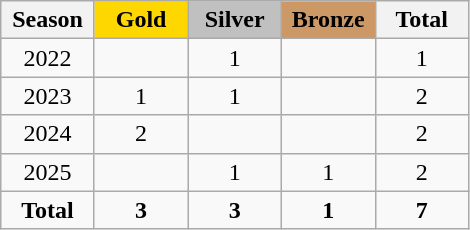<table class="wikitable" style="text-align:center;">
<tr>
<th width = "55">Season</th>
<th width = "55" style="background: gold;">Gold</th>
<th width = "55" style="background: silver;">Silver</th>
<th width = "55" style="background: #cc9966;">Bronze</th>
<th width = "55">Total</th>
</tr>
<tr>
<td>2022</td>
<td></td>
<td>1</td>
<td></td>
<td>1</td>
</tr>
<tr>
<td>2023</td>
<td>1</td>
<td>1</td>
<td></td>
<td>2</td>
</tr>
<tr>
<td>2024</td>
<td>2</td>
<td></td>
<td></td>
<td>2</td>
</tr>
<tr>
<td>2025</td>
<td></td>
<td>1</td>
<td>1</td>
<td>2</td>
</tr>
<tr>
<td><strong>Total</strong></td>
<td><strong>3</strong></td>
<td><strong>3</strong></td>
<td><strong>1</strong></td>
<td><strong>7</strong></td>
</tr>
</table>
